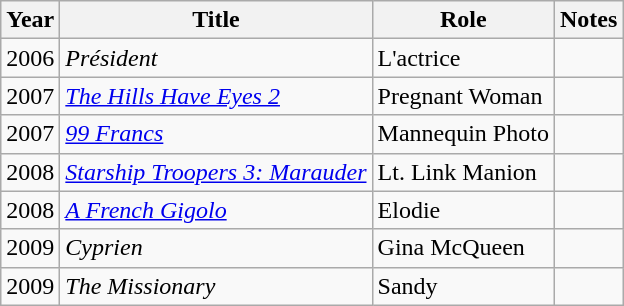<table class=wikitable>
<tr>
<th>Year</th>
<th>Title</th>
<th>Role</th>
<th>Notes</th>
</tr>
<tr>
<td>2006</td>
<td><em>Président</em></td>
<td>L'actrice</td>
<td></td>
</tr>
<tr>
<td>2007</td>
<td><em><a href='#'>The Hills Have Eyes 2</a></em></td>
<td>Pregnant Woman</td>
<td></td>
</tr>
<tr>
<td>2007</td>
<td><em><a href='#'>99 Francs</a></em></td>
<td>Mannequin Photo</td>
<td></td>
</tr>
<tr>
<td>2008</td>
<td><em><a href='#'>Starship Troopers 3: Marauder</a></em></td>
<td>Lt. Link Manion</td>
<td></td>
</tr>
<tr>
<td>2008</td>
<td><em><a href='#'>A French Gigolo</a></em></td>
<td>Elodie</td>
<td></td>
</tr>
<tr>
<td>2009</td>
<td><em>Cyprien</em></td>
<td>Gina McQueen</td>
<td></td>
</tr>
<tr>
<td>2009</td>
<td><em>The Missionary</em></td>
<td>Sandy</td>
<td></td>
</tr>
</table>
